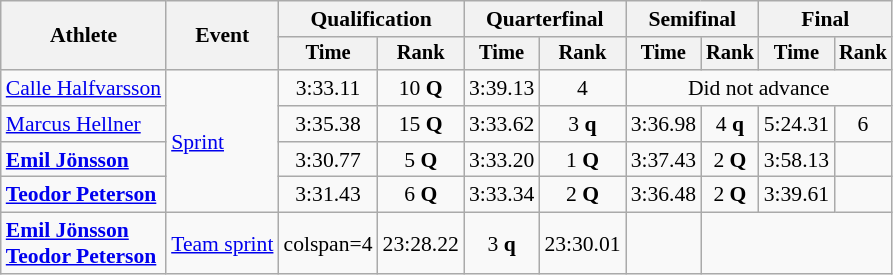<table class="wikitable" style="font-size:90%">
<tr>
<th rowspan="2">Athlete</th>
<th rowspan="2">Event</th>
<th colspan="2">Qualification</th>
<th colspan="2">Quarterfinal</th>
<th colspan="2">Semifinal</th>
<th colspan="2">Final</th>
</tr>
<tr style="font-size:95%">
<th>Time</th>
<th>Rank</th>
<th>Time</th>
<th>Rank</th>
<th>Time</th>
<th>Rank</th>
<th>Time</th>
<th>Rank</th>
</tr>
<tr align=center>
<td align=left><a href='#'>Calle Halfvarsson</a></td>
<td align=left rowspan=4><a href='#'>Sprint</a></td>
<td>3:33.11</td>
<td>10 <strong>Q</strong></td>
<td>3:39.13</td>
<td>4</td>
<td colspan=4>Did not advance</td>
</tr>
<tr align=center>
<td align=left><a href='#'>Marcus Hellner</a></td>
<td>3:35.38</td>
<td>15 <strong>Q</strong></td>
<td>3:33.62</td>
<td>3 <strong>q</strong></td>
<td>3:36.98</td>
<td>4 <strong>q</strong></td>
<td>5:24.31</td>
<td>6</td>
</tr>
<tr align=center>
<td align=left><strong><a href='#'>Emil Jönsson</a></strong></td>
<td>3:30.77</td>
<td>5 <strong>Q</strong></td>
<td>3:33.20</td>
<td>1 <strong>Q</strong></td>
<td>3:37.43</td>
<td>2 <strong>Q</strong></td>
<td>3:58.13</td>
<td></td>
</tr>
<tr align=center>
<td align=left><strong><a href='#'>Teodor Peterson</a></strong></td>
<td>3:31.43</td>
<td>6 <strong>Q</strong></td>
<td>3:33.34</td>
<td>2 <strong>Q</strong></td>
<td>3:36.48</td>
<td>2 <strong>Q</strong></td>
<td>3:39.61</td>
<td></td>
</tr>
<tr align=center>
<td align=left><strong><a href='#'>Emil Jönsson</a><br><a href='#'>Teodor Peterson</a></strong></td>
<td align=left><a href='#'>Team sprint</a></td>
<td>colspan=4 </td>
<td>23:28.22</td>
<td>3 <strong>q</strong></td>
<td>23:30.01</td>
<td></td>
</tr>
</table>
